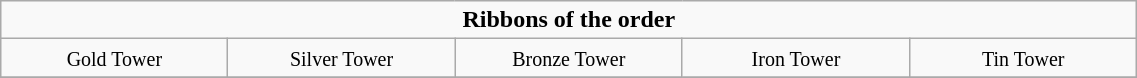<table align=center class=wikitable width=60%>
<tr>
<td colspan=5 align="center"><strong>Ribbons of the order</strong></td>
</tr>
<tr>
<td width=20% valign=top align=center><small>Gold Tower</small></td>
<td width=20% valign=top align=center><small>Silver Tower</small></td>
<td width=20% valign=top align=center><small>Bronze Tower</small></td>
<td width=20% valign=top align=center><small>Iron Tower</small></td>
<td width=20% valign=top align=center><small>Tin Tower</small></td>
</tr>
<tr>
</tr>
</table>
